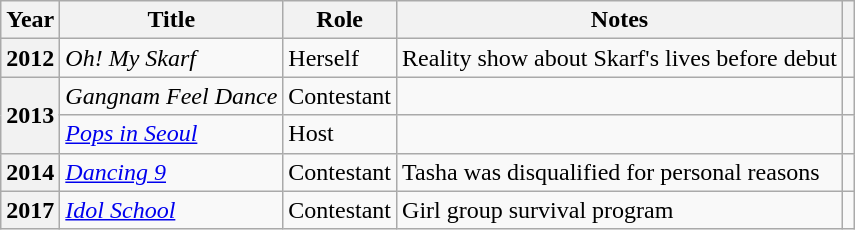<table class="wikitable plainrowheaders">
<tr>
<th scope="col">Year</th>
<th scope="col">Title</th>
<th scope="col">Role</th>
<th scope="col">Notes</th>
<th scope="col"></th>
</tr>
<tr>
<th scope="row">2012</th>
<td><em>Oh! My Skarf</em></td>
<td>Herself</td>
<td>Reality show about Skarf's lives before debut</td>
<td></td>
</tr>
<tr>
<th scope="row" rowspan="2">2013</th>
<td><em>Gangnam Feel Dance</em></td>
<td>Contestant</td>
<td></td>
<td></td>
</tr>
<tr>
<td><em><a href='#'>Pops in Seoul</a></em></td>
<td>Host</td>
<td></td>
<td></td>
</tr>
<tr>
<th scope="row">2014</th>
<td><em><a href='#'>Dancing 9</a></em></td>
<td>Contestant</td>
<td>Tasha was disqualified for personal reasons</td>
<td></td>
</tr>
<tr>
<th scope="row">2017</th>
<td><em><a href='#'>Idol School</a></em></td>
<td>Contestant</td>
<td>Girl group survival program</td>
<td></td>
</tr>
</table>
